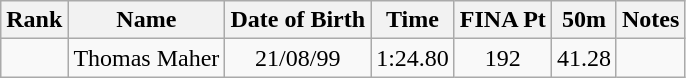<table class="wikitable sortable" style="text-align:center">
<tr>
<th>Rank</th>
<th>Name</th>
<th>Date of Birth</th>
<th>Time</th>
<th>FINA Pt</th>
<th>50m</th>
<th>Notes</th>
</tr>
<tr>
<td></td>
<td align=left> Thomas Maher</td>
<td>21/08/99</td>
<td>1:24.80</td>
<td>192</td>
<td>41.28</td>
<td></td>
</tr>
</table>
